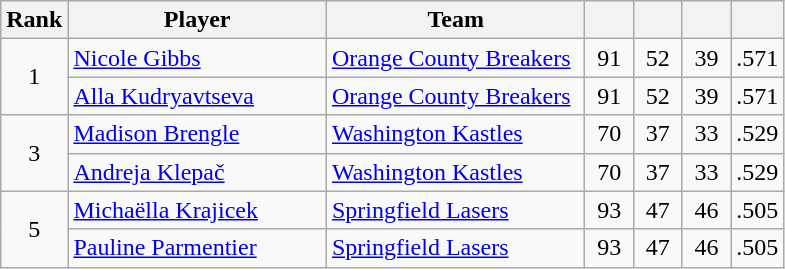<table class="wikitable" style="text-align:left">
<tr>
<th width="25px">Rank</th>
<th width="165px">Player</th>
<th width="165px">Team</th>
<th width="25px"></th>
<th width="25px"></th>
<th width="25px"></th>
<th width="25px"></th>
</tr>
<tr>
<td rowspan="2" style="text-align:center">1</td>
<td><a href='#'>Nicole Gibbs</a></td>
<td><a href='#'>Orange County Breakers</a></td>
<td style="text-align:center">91</td>
<td style="text-align:center">52</td>
<td style="text-align:center">39</td>
<td style="text-align:center">.571</td>
</tr>
<tr>
<td><a href='#'>Alla Kudryavtseva</a></td>
<td><a href='#'>Orange County Breakers</a></td>
<td style="text-align:center">91</td>
<td style="text-align:center">52</td>
<td style="text-align:center">39</td>
<td style="text-align:center">.571</td>
</tr>
<tr>
<td rowspan="2" style="text-align:center">3</td>
<td><a href='#'>Madison Brengle</a></td>
<td><a href='#'>Washington Kastles</a></td>
<td style="text-align:center">70</td>
<td style="text-align:center">37</td>
<td style="text-align:center">33</td>
<td style="text-align:center">.529</td>
</tr>
<tr>
<td><a href='#'>Andreja Klepač</a></td>
<td><a href='#'>Washington Kastles</a></td>
<td style="text-align:center">70</td>
<td style="text-align:center">37</td>
<td style="text-align:center">33</td>
<td style="text-align:center">.529</td>
</tr>
<tr>
<td rowspan="2" style="text-align:center">5</td>
<td><a href='#'>Michaëlla Krajicek</a></td>
<td><a href='#'>Springfield Lasers</a></td>
<td style="text-align:center">93</td>
<td style="text-align:center">47</td>
<td style="text-align:center">46</td>
<td style="text-align:center">.505</td>
</tr>
<tr>
<td><a href='#'>Pauline Parmentier</a></td>
<td><a href='#'>Springfield Lasers</a></td>
<td style="text-align:center">93</td>
<td style="text-align:center">47</td>
<td style="text-align:center">46</td>
<td style="text-align:center">.505</td>
</tr>
</table>
